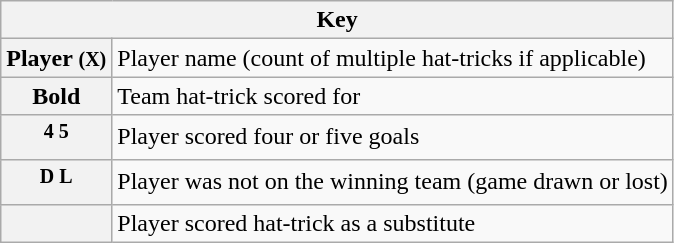<table class="wikitable plainrowheaders">
<tr>
<th colspan="2" scope="col">Key</th>
</tr>
<tr>
<th align="left" scope="row">Player <small>(X)</small></th>
<td align="left">Player name (count of multiple hat-tricks if applicable)</td>
</tr>
<tr>
<th align="left" scope="row"><strong>Bold</strong></th>
<td align="left">Team hat-trick scored for</td>
</tr>
<tr>
<th align="left" scope="row"><sup>4 5</sup></th>
<td align="left">Player scored four or five goals</td>
</tr>
<tr>
<th align="left" scope="row"><sup>D L</sup></th>
<td align="left">Player was not on the winning team (game drawn or lost)</td>
</tr>
<tr>
<th align="left" scope="row"></th>
<td align="left">Player scored hat-trick as a substitute</td>
</tr>
</table>
